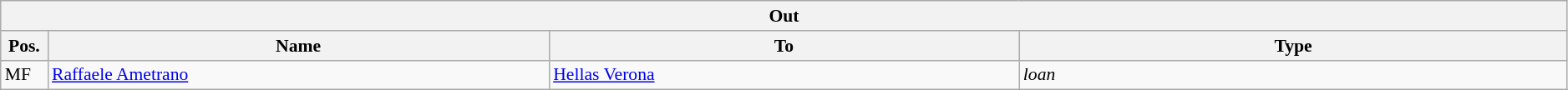<table class="wikitable" style="font-size:90%;width:99%;">
<tr>
<th colspan="4">Out</th>
</tr>
<tr>
<th width=3%>Pos.</th>
<th width=32%>Name</th>
<th width=30%>To</th>
<th width=35%>Type</th>
</tr>
<tr>
<td>MF</td>
<td><a href='#'>Raffaele Ametrano</a></td>
<td><a href='#'>Hellas Verona</a></td>
<td><em>loan</em></td>
</tr>
</table>
